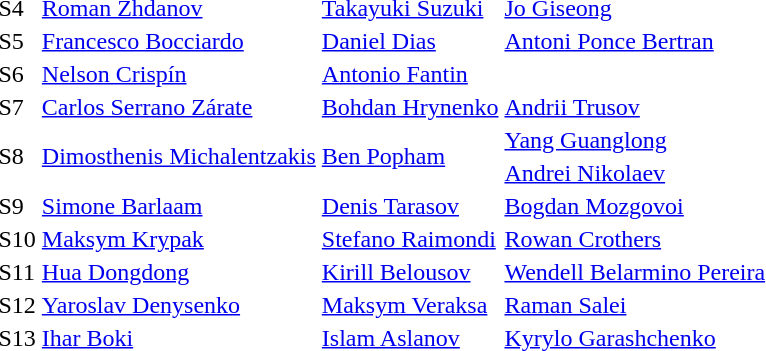<table>
<tr>
<td>S4</td>
<td><a href='#'>Roman Zhdanov</a><br></td>
<td><a href='#'>Takayuki Suzuki</a><br></td>
<td><a href='#'>Jo Giseong</a><br></td>
</tr>
<tr>
<td>S5</td>
<td><a href='#'>Francesco Bocciardo</a><br></td>
<td><a href='#'>Daniel Dias</a><br></td>
<td><a href='#'>Antoni Ponce Bertran</a><br></td>
</tr>
<tr>
<td>S6</td>
<td><a href='#'>Nelson Crispín</a><br></td>
<td><a href='#'>Antonio Fantin</a><br></td>
<td><br></td>
</tr>
<tr>
<td>S7</td>
<td><a href='#'>Carlos Serrano Zárate</a><br></td>
<td><a href='#'>Bohdan Hrynenko</a><br></td>
<td><a href='#'>Andrii Trusov</a><br></td>
</tr>
<tr>
<td rowspan=2>S8</td>
<td rowspan=2><a href='#'>Dimosthenis Michalentzakis</a><br></td>
<td rowspan=2><a href='#'>Ben Popham</a><br></td>
<td><a href='#'>Yang Guanglong</a><br></td>
</tr>
<tr>
<td><a href='#'>Andrei Nikolaev</a><br></td>
</tr>
<tr>
<td>S9</td>
<td><a href='#'>Simone Barlaam</a><br></td>
<td><a href='#'>Denis Tarasov</a><br></td>
<td><a href='#'>Bogdan Mozgovoi</a><br></td>
</tr>
<tr>
<td>S10</td>
<td><a href='#'>Maksym Krypak</a><br></td>
<td><a href='#'>Stefano Raimondi</a><br></td>
<td><a href='#'>Rowan Crothers</a><br></td>
</tr>
<tr>
<td>S11</td>
<td><a href='#'>Hua Dongdong</a><br></td>
<td><a href='#'>Kirill Belousov</a><br></td>
<td><a href='#'>Wendell Belarmino Pereira</a><br></td>
</tr>
<tr>
<td>S12</td>
<td><a href='#'>Yaroslav Denysenko</a><br></td>
<td><a href='#'>Maksym Veraksa</a><br></td>
<td><a href='#'>Raman Salei</a><br></td>
</tr>
<tr>
<td>S13</td>
<td><a href='#'>Ihar Boki</a><br></td>
<td><a href='#'>Islam Aslanov</a><br></td>
<td><a href='#'>Kyrylo Garashchenko</a><br></td>
</tr>
</table>
